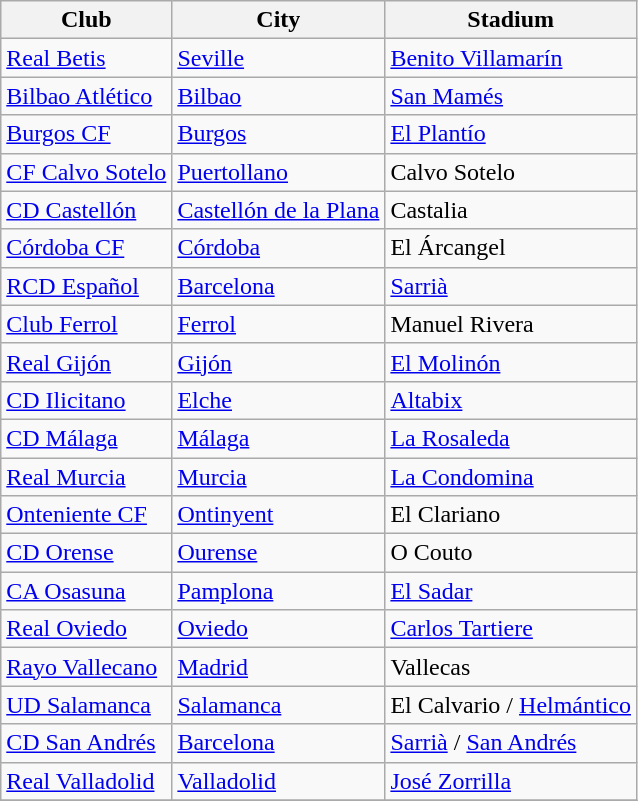<table class="wikitable sortable" style="text-align: left;">
<tr>
<th>Club</th>
<th>City</th>
<th>Stadium</th>
</tr>
<tr>
<td><a href='#'>Real Betis</a></td>
<td><a href='#'>Seville</a></td>
<td><a href='#'>Benito Villamarín</a></td>
</tr>
<tr>
<td><a href='#'>Bilbao Atlético</a></td>
<td><a href='#'>Bilbao</a></td>
<td><a href='#'>San Mamés</a></td>
</tr>
<tr>
<td><a href='#'>Burgos CF</a></td>
<td><a href='#'>Burgos</a></td>
<td><a href='#'>El Plantío</a></td>
</tr>
<tr>
<td><a href='#'>CF Calvo Sotelo</a></td>
<td><a href='#'>Puertollano</a></td>
<td>Calvo Sotelo</td>
</tr>
<tr>
<td><a href='#'>CD Castellón</a></td>
<td><a href='#'>Castellón de la Plana</a></td>
<td>Castalia</td>
</tr>
<tr>
<td><a href='#'>Córdoba CF</a></td>
<td><a href='#'>Córdoba</a></td>
<td>El Árcangel</td>
</tr>
<tr>
<td><a href='#'>RCD Español</a></td>
<td><a href='#'>Barcelona</a></td>
<td><a href='#'>Sarrià</a></td>
</tr>
<tr>
<td><a href='#'>Club Ferrol</a></td>
<td><a href='#'>Ferrol</a></td>
<td>Manuel Rivera</td>
</tr>
<tr>
<td><a href='#'>Real Gijón</a></td>
<td><a href='#'>Gijón</a></td>
<td><a href='#'>El Molinón</a></td>
</tr>
<tr>
<td><a href='#'>CD Ilicitano</a></td>
<td><a href='#'>Elche</a></td>
<td><a href='#'>Altabix</a></td>
</tr>
<tr>
<td><a href='#'>CD Málaga</a></td>
<td><a href='#'>Málaga</a></td>
<td><a href='#'>La Rosaleda</a></td>
</tr>
<tr>
<td><a href='#'>Real Murcia</a></td>
<td><a href='#'>Murcia</a></td>
<td><a href='#'>La Condomina</a></td>
</tr>
<tr>
<td><a href='#'>Onteniente CF</a></td>
<td><a href='#'>Ontinyent</a></td>
<td>El Clariano</td>
</tr>
<tr>
<td><a href='#'>CD Orense</a></td>
<td><a href='#'>Ourense</a></td>
<td>O Couto</td>
</tr>
<tr>
<td><a href='#'>CA Osasuna</a></td>
<td><a href='#'>Pamplona</a></td>
<td><a href='#'>El Sadar</a></td>
</tr>
<tr>
<td><a href='#'>Real Oviedo</a></td>
<td><a href='#'>Oviedo</a></td>
<td><a href='#'>Carlos Tartiere</a></td>
</tr>
<tr>
<td><a href='#'>Rayo Vallecano</a></td>
<td><a href='#'>Madrid</a></td>
<td>Vallecas</td>
</tr>
<tr>
<td><a href='#'>UD Salamanca</a></td>
<td><a href='#'>Salamanca</a></td>
<td>El Calvario / <a href='#'>Helmántico</a></td>
</tr>
<tr>
<td><a href='#'>CD San Andrés</a></td>
<td><a href='#'>Barcelona</a></td>
<td><a href='#'>Sarrià</a> / <a href='#'>San Andrés</a></td>
</tr>
<tr>
<td><a href='#'>Real Valladolid</a></td>
<td><a href='#'>Valladolid</a></td>
<td><a href='#'>José Zorrilla</a></td>
</tr>
<tr>
</tr>
</table>
